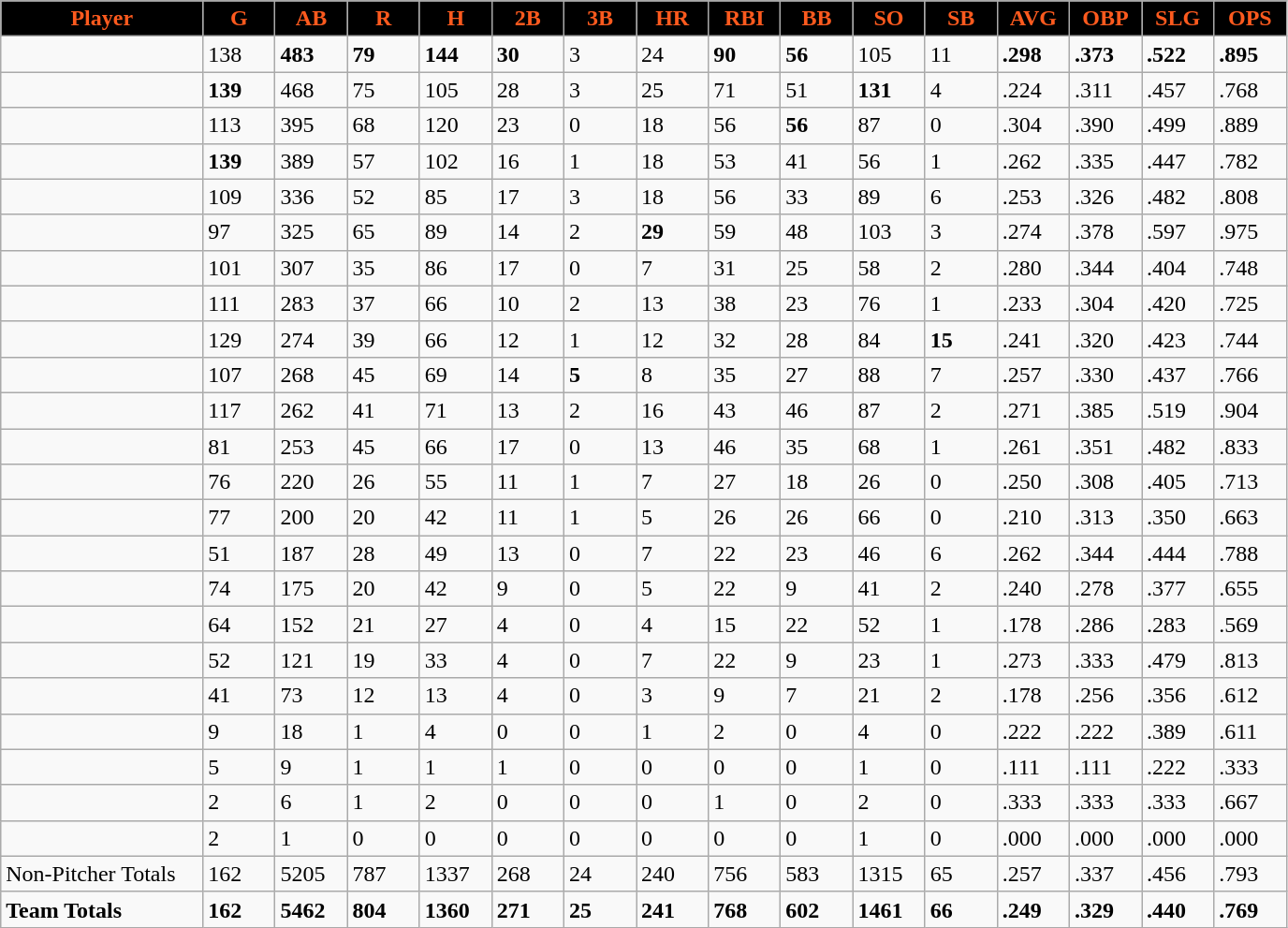<table class="wikitable sortable">
<tr>
<th style="background:black; color:#fd5a1e; width:14%;">Player</th>
<th style="background:black; color:#fd5a1e; width:5%;">G</th>
<th style="background:black; color:#fd5a1e; width:5%;">AB</th>
<th style="background:black; color:#fd5a1e; width:5%;">R</th>
<th style="background:black; color:#fd5a1e; width:5%;">H</th>
<th style="background:black; color:#fd5a1e; width:5%;">2B</th>
<th style="background:black; color:#fd5a1e; width:5%;">3B</th>
<th style="background:black; color:#fd5a1e; width:5%;">HR</th>
<th style="background:black; color:#fd5a1e; width:5%;">RBI</th>
<th style="background:black; color:#fd5a1e; width:5%;">BB</th>
<th style="background:black; color:#fd5a1e; width:5%;">SO</th>
<th style="background:black; color:#fd5a1e; width:5%;">SB</th>
<th style="background:black; color:#fd5a1e; width:5%;">AVG</th>
<th style="background:black; color:#fd5a1e; width:5%;">OBP</th>
<th style="background:black; color:#fd5a1e; width:5%;">SLG</th>
<th style="background:black; color:#fd5a1e; width:5%;">OPS</th>
</tr>
<tr>
<td></td>
<td>138</td>
<td><strong>483</strong></td>
<td><strong>79</strong></td>
<td><strong>144</strong></td>
<td><strong>30</strong></td>
<td>3</td>
<td>24</td>
<td><strong>90</strong></td>
<td><strong>56</strong></td>
<td>105</td>
<td>11</td>
<td><strong>.298</strong></td>
<td><strong>.373</strong></td>
<td><strong>.522</strong></td>
<td><strong>.895</strong></td>
</tr>
<tr>
<td></td>
<td><strong>139</strong></td>
<td>468</td>
<td>75</td>
<td>105</td>
<td>28</td>
<td>3</td>
<td>25</td>
<td>71</td>
<td>51</td>
<td><strong>131</strong></td>
<td>4</td>
<td>.224</td>
<td>.311</td>
<td>.457</td>
<td>.768</td>
</tr>
<tr>
<td></td>
<td>113</td>
<td>395</td>
<td>68</td>
<td>120</td>
<td>23</td>
<td>0</td>
<td>18</td>
<td>56</td>
<td><strong>56</strong></td>
<td>87</td>
<td>0</td>
<td>.304</td>
<td>.390</td>
<td>.499</td>
<td>.889</td>
</tr>
<tr>
<td></td>
<td><strong>139</strong></td>
<td>389</td>
<td>57</td>
<td>102</td>
<td>16</td>
<td>1</td>
<td>18</td>
<td>53</td>
<td>41</td>
<td>56</td>
<td>1</td>
<td>.262</td>
<td>.335</td>
<td>.447</td>
<td>.782</td>
</tr>
<tr>
<td></td>
<td>109</td>
<td>336</td>
<td>52</td>
<td>85</td>
<td>17</td>
<td>3</td>
<td>18</td>
<td>56</td>
<td>33</td>
<td>89</td>
<td>6</td>
<td>.253</td>
<td>.326</td>
<td>.482</td>
<td>.808</td>
</tr>
<tr>
<td></td>
<td>97</td>
<td>325</td>
<td>65</td>
<td>89</td>
<td>14</td>
<td>2</td>
<td><strong>29</strong></td>
<td>59</td>
<td>48</td>
<td>103</td>
<td>3</td>
<td>.274</td>
<td>.378</td>
<td>.597</td>
<td>.975</td>
</tr>
<tr>
<td></td>
<td>101</td>
<td>307</td>
<td>35</td>
<td>86</td>
<td>17</td>
<td>0</td>
<td>7</td>
<td>31</td>
<td>25</td>
<td>58</td>
<td>2</td>
<td>.280</td>
<td>.344</td>
<td>.404</td>
<td>.748</td>
</tr>
<tr>
<td></td>
<td>111</td>
<td>283</td>
<td>37</td>
<td>66</td>
<td>10</td>
<td>2</td>
<td>13</td>
<td>38</td>
<td>23</td>
<td>76</td>
<td>1</td>
<td>.233</td>
<td>.304</td>
<td>.420</td>
<td>.725</td>
</tr>
<tr>
<td></td>
<td>129</td>
<td>274</td>
<td>39</td>
<td>66</td>
<td>12</td>
<td>1</td>
<td>12</td>
<td>32</td>
<td>28</td>
<td>84</td>
<td><strong>15</strong></td>
<td>.241</td>
<td>.320</td>
<td>.423</td>
<td>.744</td>
</tr>
<tr>
<td></td>
<td>107</td>
<td>268</td>
<td>45</td>
<td>69</td>
<td>14</td>
<td><strong>5</strong></td>
<td>8</td>
<td>35</td>
<td>27</td>
<td>88</td>
<td>7</td>
<td>.257</td>
<td>.330</td>
<td>.437</td>
<td>.766</td>
</tr>
<tr>
<td></td>
<td>117</td>
<td>262</td>
<td>41</td>
<td>71</td>
<td>13</td>
<td>2</td>
<td>16</td>
<td>43</td>
<td>46</td>
<td>87</td>
<td>2</td>
<td>.271</td>
<td>.385</td>
<td>.519</td>
<td>.904</td>
</tr>
<tr>
<td></td>
<td>81</td>
<td>253</td>
<td>45</td>
<td>66</td>
<td>17</td>
<td>0</td>
<td>13</td>
<td>46</td>
<td>35</td>
<td>68</td>
<td>1</td>
<td>.261</td>
<td>.351</td>
<td>.482</td>
<td>.833</td>
</tr>
<tr>
<td></td>
<td>76</td>
<td>220</td>
<td>26</td>
<td>55</td>
<td>11</td>
<td>1</td>
<td>7</td>
<td>27</td>
<td>18</td>
<td>26</td>
<td>0</td>
<td>.250</td>
<td>.308</td>
<td>.405</td>
<td>.713</td>
</tr>
<tr>
<td></td>
<td>77</td>
<td>200</td>
<td>20</td>
<td>42</td>
<td>11</td>
<td>1</td>
<td>5</td>
<td>26</td>
<td>26</td>
<td>66</td>
<td>0</td>
<td>.210</td>
<td>.313</td>
<td>.350</td>
<td>.663</td>
</tr>
<tr>
<td></td>
<td>51</td>
<td>187</td>
<td>28</td>
<td>49</td>
<td>13</td>
<td>0</td>
<td>7</td>
<td>22</td>
<td>23</td>
<td>46</td>
<td>6</td>
<td>.262</td>
<td>.344</td>
<td>.444</td>
<td>.788</td>
</tr>
<tr>
<td></td>
<td>74</td>
<td>175</td>
<td>20</td>
<td>42</td>
<td>9</td>
<td>0</td>
<td>5</td>
<td>22</td>
<td>9</td>
<td>41</td>
<td>2</td>
<td>.240</td>
<td>.278</td>
<td>.377</td>
<td>.655</td>
</tr>
<tr>
<td></td>
<td>64</td>
<td>152</td>
<td>21</td>
<td>27</td>
<td>4</td>
<td>0</td>
<td>4</td>
<td>15</td>
<td>22</td>
<td>52</td>
<td>1</td>
<td>.178</td>
<td>.286</td>
<td>.283</td>
<td>.569</td>
</tr>
<tr>
<td></td>
<td>52</td>
<td>121</td>
<td>19</td>
<td>33</td>
<td>4</td>
<td>0</td>
<td>7</td>
<td>22</td>
<td>9</td>
<td>23</td>
<td>1</td>
<td>.273</td>
<td>.333</td>
<td>.479</td>
<td>.813</td>
</tr>
<tr>
<td></td>
<td>41</td>
<td>73</td>
<td>12</td>
<td>13</td>
<td>4</td>
<td>0</td>
<td>3</td>
<td>9</td>
<td>7</td>
<td>21</td>
<td>2</td>
<td>.178</td>
<td>.256</td>
<td>.356</td>
<td>.612</td>
</tr>
<tr>
<td></td>
<td>9</td>
<td>18</td>
<td>1</td>
<td>4</td>
<td>0</td>
<td>0</td>
<td>1</td>
<td>2</td>
<td>0</td>
<td>4</td>
<td>0</td>
<td>.222</td>
<td>.222</td>
<td>.389</td>
<td>.611</td>
</tr>
<tr>
<td></td>
<td>5</td>
<td>9</td>
<td>1</td>
<td>1</td>
<td>1</td>
<td>0</td>
<td>0</td>
<td>0</td>
<td>0</td>
<td>1</td>
<td>0</td>
<td>.111</td>
<td>.111</td>
<td>.222</td>
<td>.333</td>
</tr>
<tr>
<td></td>
<td>2</td>
<td>6</td>
<td>1</td>
<td>2</td>
<td>0</td>
<td>0</td>
<td>0</td>
<td>1</td>
<td>0</td>
<td>2</td>
<td>0</td>
<td>.333</td>
<td>.333</td>
<td>.333</td>
<td>.667</td>
</tr>
<tr>
<td></td>
<td>2</td>
<td>1</td>
<td>0</td>
<td>0</td>
<td>0</td>
<td>0</td>
<td>0</td>
<td>0</td>
<td>0</td>
<td>1</td>
<td>0</td>
<td>.000</td>
<td>.000</td>
<td>.000</td>
<td>.000</td>
</tr>
<tr>
<td>Non-Pitcher Totals</td>
<td>162</td>
<td>5205</td>
<td>787</td>
<td>1337</td>
<td>268</td>
<td>24</td>
<td>240</td>
<td>756</td>
<td>583</td>
<td>1315</td>
<td>65</td>
<td>.257</td>
<td>.337</td>
<td>.456</td>
<td>.793</td>
</tr>
<tr>
<td><strong>Team Totals</strong></td>
<td><strong>162</strong></td>
<td><strong>5462</strong></td>
<td><strong>804</strong></td>
<td><strong>1360</strong></td>
<td><strong>271</strong></td>
<td><strong>25</strong></td>
<td><strong>241</strong></td>
<td><strong>768</strong></td>
<td><strong>602</strong></td>
<td><strong>1461</strong></td>
<td><strong>66</strong></td>
<td><strong>.249</strong></td>
<td><strong>.329</strong></td>
<td><strong>.440</strong></td>
<td><strong>.769</strong></td>
</tr>
</table>
